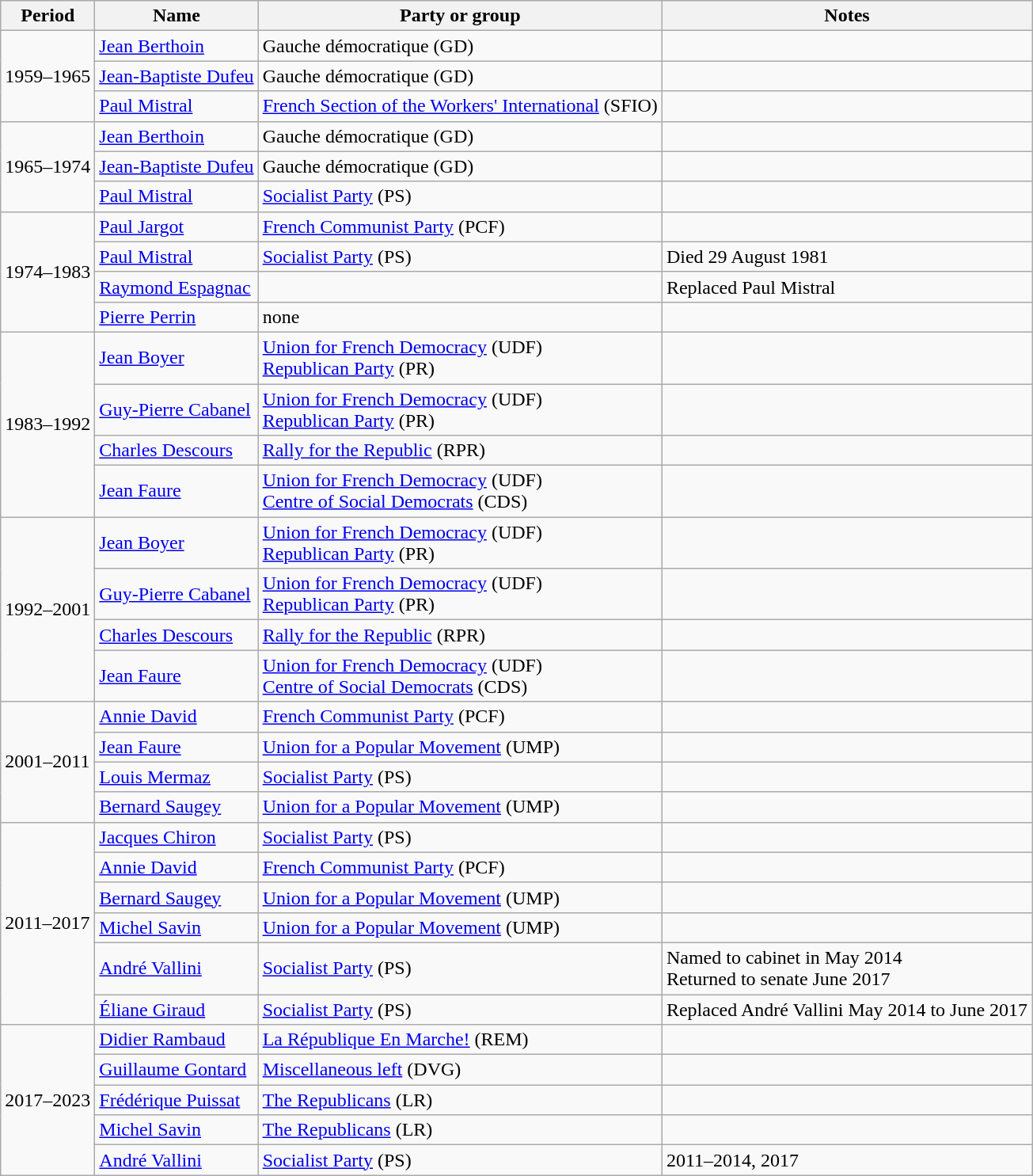<table class="wikitable sortable">
<tr>
<th>Period</th>
<th>Name</th>
<th>Party or group</th>
<th>Notes</th>
</tr>
<tr>
<td rowspan=3>1959–1965</td>
<td><a href='#'>Jean Berthoin</a></td>
<td>Gauche démocratique (GD)</td>
<td></td>
</tr>
<tr>
<td><a href='#'>Jean-Baptiste Dufeu</a></td>
<td>Gauche démocratique (GD)</td>
<td></td>
</tr>
<tr>
<td><a href='#'>Paul Mistral</a></td>
<td><a href='#'>French Section of the Workers' International</a> (SFIO)</td>
<td></td>
</tr>
<tr>
<td rowspan=3>1965–1974</td>
<td><a href='#'>Jean Berthoin</a></td>
<td>Gauche démocratique (GD)</td>
<td></td>
</tr>
<tr>
<td><a href='#'>Jean-Baptiste Dufeu</a></td>
<td>Gauche démocratique (GD)</td>
<td></td>
</tr>
<tr>
<td><a href='#'>Paul Mistral</a></td>
<td><a href='#'>Socialist Party</a> (PS)</td>
<td></td>
</tr>
<tr>
<td rowspan=4>1974–1983</td>
<td><a href='#'>Paul Jargot</a></td>
<td><a href='#'>French Communist Party</a> (PCF)</td>
<td></td>
</tr>
<tr>
<td><a href='#'>Paul Mistral</a></td>
<td><a href='#'>Socialist Party</a> (PS)</td>
<td>Died 29 August 1981</td>
</tr>
<tr>
<td><a href='#'>Raymond Espagnac</a></td>
<td></td>
<td>Replaced Paul Mistral</td>
</tr>
<tr>
<td><a href='#'>Pierre Perrin</a></td>
<td>none</td>
<td></td>
</tr>
<tr>
<td rowspan=4>1983–1992</td>
<td><a href='#'>Jean Boyer</a></td>
<td><a href='#'>Union for French Democracy</a> (UDF)<br><a href='#'>Republican Party</a> (PR)</td>
<td></td>
</tr>
<tr>
<td><a href='#'>Guy-Pierre Cabanel</a></td>
<td><a href='#'>Union for French Democracy</a> (UDF)<br><a href='#'>Republican Party</a> (PR)</td>
<td></td>
</tr>
<tr>
<td><a href='#'>Charles Descours</a></td>
<td><a href='#'>Rally for the Republic</a> (RPR)</td>
<td></td>
</tr>
<tr>
<td><a href='#'>Jean Faure</a></td>
<td><a href='#'>Union for French Democracy</a> (UDF)<br><a href='#'>Centre of Social Democrats</a> (CDS)</td>
<td></td>
</tr>
<tr>
<td rowspan=4>1992–2001</td>
<td><a href='#'>Jean Boyer</a></td>
<td><a href='#'>Union for French Democracy</a> (UDF)<br><a href='#'>Republican Party</a> (PR)</td>
<td></td>
</tr>
<tr>
<td><a href='#'>Guy-Pierre Cabanel</a></td>
<td><a href='#'>Union for French Democracy</a> (UDF)<br><a href='#'>Republican Party</a> (PR)</td>
<td></td>
</tr>
<tr>
<td><a href='#'>Charles Descours</a></td>
<td><a href='#'>Rally for the Republic</a> (RPR)</td>
<td></td>
</tr>
<tr>
<td><a href='#'>Jean Faure</a></td>
<td><a href='#'>Union for French Democracy</a> (UDF)<br><a href='#'>Centre of Social Democrats</a> (CDS)</td>
<td></td>
</tr>
<tr>
<td rowspan=4>2001–2011</td>
<td><a href='#'>Annie David</a></td>
<td><a href='#'>French Communist Party</a> (PCF)</td>
<td></td>
</tr>
<tr>
<td><a href='#'>Jean Faure</a></td>
<td><a href='#'>Union for a Popular Movement</a> (UMP)</td>
<td></td>
</tr>
<tr>
<td><a href='#'>Louis Mermaz</a></td>
<td><a href='#'>Socialist Party</a> (PS)</td>
<td></td>
</tr>
<tr>
<td><a href='#'>Bernard Saugey</a></td>
<td><a href='#'>Union for a Popular Movement</a> (UMP)</td>
<td></td>
</tr>
<tr>
<td rowspan=6>2011–2017</td>
<td><a href='#'>Jacques Chiron</a></td>
<td><a href='#'>Socialist Party</a> (PS)</td>
<td></td>
</tr>
<tr>
<td><a href='#'>Annie David</a></td>
<td><a href='#'>French Communist Party</a> (PCF)</td>
<td></td>
</tr>
<tr>
<td><a href='#'>Bernard Saugey</a></td>
<td><a href='#'>Union for a Popular Movement</a> (UMP)</td>
<td></td>
</tr>
<tr>
<td><a href='#'>Michel Savin</a></td>
<td><a href='#'>Union for a Popular Movement</a> (UMP)</td>
<td></td>
</tr>
<tr>
<td><a href='#'>André Vallini</a></td>
<td><a href='#'>Socialist Party</a> (PS)</td>
<td>Named to cabinet in May 2014<br>Returned to senate June 2017</td>
</tr>
<tr>
<td><a href='#'>Éliane Giraud</a></td>
<td><a href='#'>Socialist Party</a> (PS)</td>
<td>Replaced André Vallini May 2014 to June 2017</td>
</tr>
<tr>
<td rowspan=5>2017–2023</td>
<td><a href='#'>Didier Rambaud</a></td>
<td><a href='#'>La République En Marche!</a> (REM)</td>
<td></td>
</tr>
<tr>
<td><a href='#'>Guillaume Gontard</a></td>
<td><a href='#'>Miscellaneous left</a> (DVG)</td>
<td></td>
</tr>
<tr>
<td><a href='#'>Frédérique Puissat</a></td>
<td><a href='#'>The Republicans</a> (LR)</td>
<td></td>
</tr>
<tr>
<td><a href='#'>Michel Savin</a></td>
<td><a href='#'>The Republicans</a> (LR)</td>
<td></td>
</tr>
<tr>
<td><a href='#'>André Vallini</a></td>
<td><a href='#'>Socialist Party</a> (PS)</td>
<td>2011–2014, 2017</td>
</tr>
</table>
